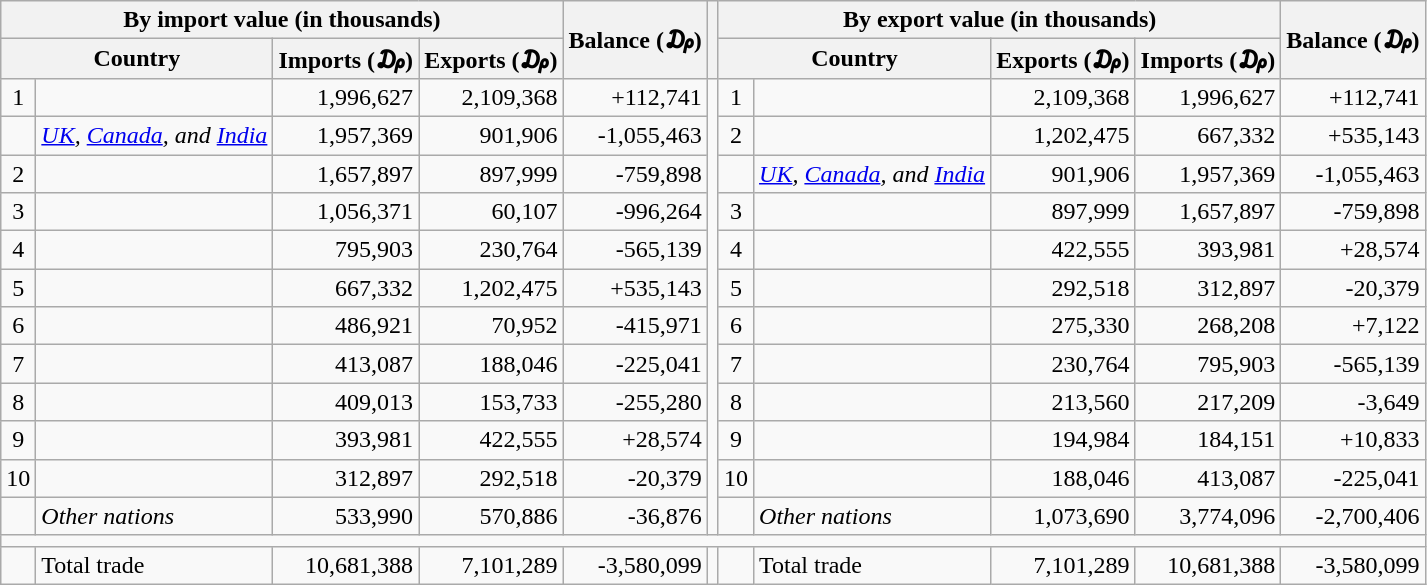<table class=wikitable style=text-align:right>
<tr>
<th colspan="4">By import value (in thousands)</th>
<th rowspan="2">Balance (₯)</th>
<th rowspan="2"></th>
<th colspan="4">By export value (in thousands)</th>
<th rowspan="2">Balance (₯)</th>
</tr>
<tr>
<th colspan="2">Country</th>
<th>Imports (₯)</th>
<th>Exports (₯)</th>
<th colspan="2">Country</th>
<th>Exports (₯)</th>
<th>Imports (₯)</th>
</tr>
<tr>
<td align=center>1</td>
<td align=left></td>
<td>1,996,627</td>
<td>2,109,368</td>
<td>+112,741</td>
<td rowspan="12"></td>
<td align=center>1</td>
<td align=left></td>
<td>2,109,368</td>
<td>1,996,627</td>
<td>+112,741</td>
</tr>
<tr>
<td align=center></td>
<td align=left><em> <a href='#'>UK</a>, <a href='#'>Canada</a>, and <a href='#'>India</a></em></td>
<td>1,957,369</td>
<td>901,906</td>
<td>-1,055,463</td>
<td align=center>2</td>
<td align=left></td>
<td>1,202,475</td>
<td>667,332</td>
<td>+535,143</td>
</tr>
<tr>
<td align=center>2</td>
<td align=left></td>
<td>1,657,897</td>
<td>897,999</td>
<td>-759,898</td>
<td align=center></td>
<td align=left><em> <a href='#'>UK</a>, <a href='#'>Canada</a>, and <a href='#'>India</a></em></td>
<td>901,906</td>
<td>1,957,369</td>
<td>-1,055,463</td>
</tr>
<tr>
<td align=center>3</td>
<td align=left></td>
<td>1,056,371</td>
<td>60,107</td>
<td>-996,264</td>
<td align=center>3</td>
<td align=left></td>
<td>897,999</td>
<td>1,657,897</td>
<td>-759,898</td>
</tr>
<tr>
<td align=center>4</td>
<td align=left></td>
<td>795,903</td>
<td>230,764</td>
<td>-565,139</td>
<td align=center>4</td>
<td align=left></td>
<td>422,555</td>
<td>393,981</td>
<td>+28,574</td>
</tr>
<tr>
<td align=center>5</td>
<td align=left></td>
<td>667,332</td>
<td>1,202,475</td>
<td>+535,143</td>
<td align=center>5</td>
<td align=left></td>
<td>292,518</td>
<td>312,897</td>
<td>-20,379</td>
</tr>
<tr>
<td align=center>6</td>
<td align=left></td>
<td>486,921</td>
<td>70,952</td>
<td>-415,971</td>
<td align=center>6</td>
<td align=left></td>
<td>275,330</td>
<td>268,208</td>
<td>+7,122</td>
</tr>
<tr>
<td align=center>7</td>
<td align=left></td>
<td>413,087</td>
<td>188,046</td>
<td>-225,041</td>
<td align=center>7</td>
<td align=left></td>
<td>230,764</td>
<td>795,903</td>
<td>-565,139</td>
</tr>
<tr>
<td align=center>8</td>
<td align=left></td>
<td>409,013</td>
<td>153,733</td>
<td>-255,280</td>
<td align=center>8</td>
<td align=left></td>
<td>213,560</td>
<td>217,209</td>
<td>-3,649</td>
</tr>
<tr>
<td align=center>9</td>
<td align=left></td>
<td>393,981</td>
<td>422,555</td>
<td>+28,574</td>
<td align=center>9</td>
<td align=left></td>
<td>194,984</td>
<td>184,151</td>
<td>+10,833</td>
</tr>
<tr>
<td align=center>10</td>
<td align=left></td>
<td>312,897</td>
<td>292,518</td>
<td>-20,379</td>
<td align=center>10</td>
<td align=left></td>
<td>188,046</td>
<td>413,087</td>
<td>-225,041</td>
</tr>
<tr>
<td align=center></td>
<td align=left><em>Other nations</em></td>
<td>533,990</td>
<td>570,886</td>
<td>-36,876</td>
<td align=center></td>
<td align=left><em>Other nations</em></td>
<td>1,073,690</td>
<td>3,774,096</td>
<td>-2,700,406</td>
</tr>
<tr>
<td colspan="11"></td>
</tr>
<tr>
<td align=center></td>
<td align=left>Total trade</td>
<td>10,681,388</td>
<td>7,101,289</td>
<td>-3,580,099</td>
<td></td>
<td align=center></td>
<td align=left>Total trade</td>
<td>7,101,289</td>
<td>10,681,388</td>
<td>-3,580,099</td>
</tr>
</table>
